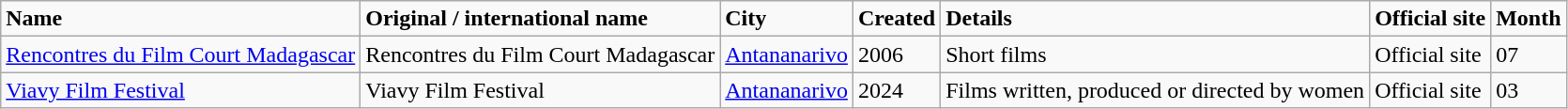<table class="wikitable">
<tr>
<td><strong>Name</strong></td>
<td><strong>Original / international name</strong></td>
<td><strong>City</strong></td>
<td><strong>Created</strong></td>
<td><strong>Details</strong></td>
<td><strong>Official site</strong></td>
<td><strong>Month</strong></td>
</tr>
<tr>
<td><a href='#'>Rencontres du Film Court Madagascar</a></td>
<td>Rencontres du Film Court Madagascar</td>
<td><a href='#'>Antananarivo</a></td>
<td>2006</td>
<td>Short films</td>
<td>Official site</td>
<td>07</td>
</tr>
<tr>
<td><a href='#'>Viavy Film Festival</a></td>
<td>Viavy Film Festival</td>
<td><a href='#'>Antananarivo</a></td>
<td>2024</td>
<td>Films written, produced or directed by women</td>
<td>Official site</td>
<td>03</td>
</tr>
</table>
